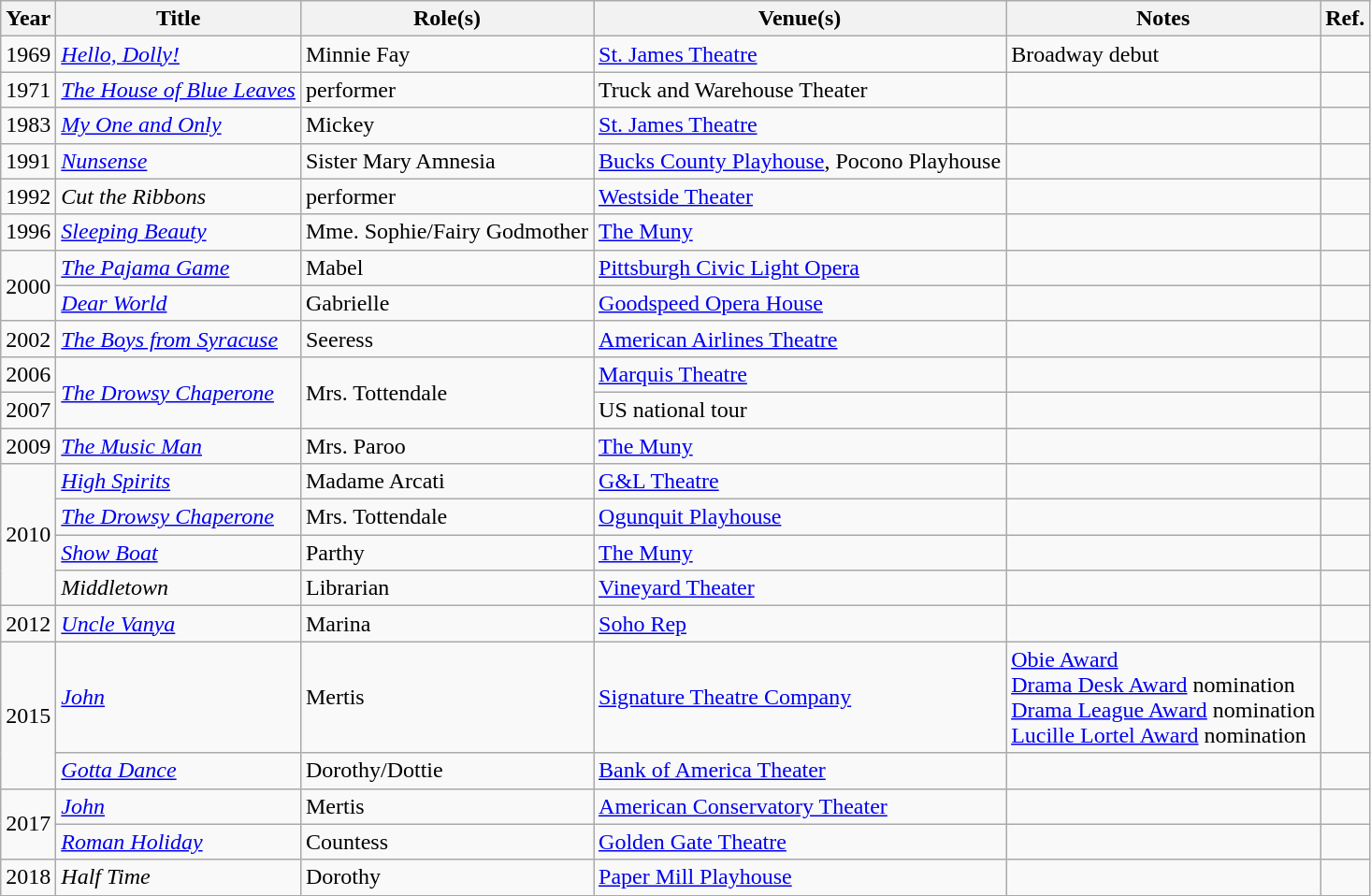<table class="wikitable sortable">
<tr>
<th>Year</th>
<th>Title</th>
<th>Role(s)</th>
<th>Venue(s)</th>
<th class="unsortable">Notes</th>
<th>Ref.</th>
</tr>
<tr>
<td>1969</td>
<td><em><a href='#'>Hello, Dolly!</a></em></td>
<td>Minnie Fay</td>
<td><a href='#'>St. James Theatre</a></td>
<td>Broadway debut</td>
<td></td>
</tr>
<tr>
<td>1971</td>
<td><em><a href='#'>The House of Blue Leaves</a></em></td>
<td>performer</td>
<td>Truck and Warehouse Theater</td>
<td></td>
<td></td>
</tr>
<tr>
<td>1983</td>
<td><em><a href='#'>My One and Only</a></em></td>
<td>Mickey</td>
<td><a href='#'>St. James Theatre</a></td>
<td></td>
<td></td>
</tr>
<tr>
<td>1991</td>
<td><em><a href='#'>Nunsense</a></em></td>
<td>Sister Mary Amnesia</td>
<td><a href='#'>Bucks County Playhouse</a>, Pocono Playhouse</td>
<td></td>
<td></td>
</tr>
<tr>
<td>1992</td>
<td><em>Cut the Ribbons</em></td>
<td>performer</td>
<td><a href='#'>Westside Theater</a></td>
<td></td>
<td></td>
</tr>
<tr>
<td>1996</td>
<td><em><a href='#'>Sleeping Beauty</a></em></td>
<td>Mme. Sophie/Fairy Godmother</td>
<td><a href='#'>The Muny</a></td>
<td></td>
<td></td>
</tr>
<tr>
<td rowspan="2">2000</td>
<td><em><a href='#'>The Pajama Game</a></em></td>
<td>Mabel</td>
<td><a href='#'>Pittsburgh Civic Light Opera</a></td>
<td></td>
<td></td>
</tr>
<tr>
<td><em><a href='#'>Dear World</a></em></td>
<td>Gabrielle</td>
<td><a href='#'>Goodspeed Opera House</a></td>
<td></td>
<td></td>
</tr>
<tr>
<td>2002</td>
<td><em><a href='#'>The Boys from Syracuse</a></em></td>
<td>Seeress</td>
<td><a href='#'>American Airlines Theatre</a></td>
<td></td>
<td></td>
</tr>
<tr>
<td>2006</td>
<td rowspan="2"><em><a href='#'>The Drowsy Chaperone</a></em></td>
<td rowspan="2">Mrs. Tottendale</td>
<td><a href='#'>Marquis Theatre</a></td>
<td></td>
<td></td>
</tr>
<tr>
<td>2007</td>
<td>US national tour</td>
<td></td>
<td></td>
</tr>
<tr>
<td>2009</td>
<td><em><a href='#'>The Music Man</a></em></td>
<td>Mrs. Paroo</td>
<td><a href='#'>The Muny</a></td>
<td></td>
<td></td>
</tr>
<tr>
<td rowspan="4">2010</td>
<td><em><a href='#'>High Spirits</a></em></td>
<td>Madame Arcati</td>
<td><a href='#'>G&L Theatre</a></td>
<td></td>
<td></td>
</tr>
<tr>
<td><em><a href='#'>The Drowsy Chaperone</a></em></td>
<td>Mrs. Tottendale</td>
<td><a href='#'>Ogunquit Playhouse</a></td>
<td></td>
<td></td>
</tr>
<tr>
<td><em><a href='#'>Show Boat</a></em></td>
<td>Parthy</td>
<td><a href='#'>The Muny</a></td>
<td></td>
<td></td>
</tr>
<tr>
<td><em>Middletown</em></td>
<td>Librarian</td>
<td><a href='#'>Vineyard Theater</a></td>
<td></td>
<td></td>
</tr>
<tr>
<td>2012</td>
<td><em><a href='#'>Uncle Vanya</a></em></td>
<td>Marina</td>
<td><a href='#'>Soho Rep</a></td>
<td></td>
<td></td>
</tr>
<tr>
<td rowspan="2">2015</td>
<td><em><a href='#'>John</a></em></td>
<td>Mertis</td>
<td><a href='#'>Signature Theatre Company</a></td>
<td><a href='#'>Obie Award</a><br><a href='#'>Drama Desk Award</a> nomination<br><a href='#'>Drama League Award</a> nomination<br><a href='#'>Lucille Lortel Award</a> nomination</td>
<td></td>
</tr>
<tr>
<td><em><a href='#'>Gotta Dance</a></em></td>
<td>Dorothy/Dottie</td>
<td><a href='#'>Bank of America Theater</a></td>
<td></td>
<td></td>
</tr>
<tr>
<td rowspan="2">2017</td>
<td><em><a href='#'>John</a></em></td>
<td>Mertis</td>
<td><a href='#'>American Conservatory Theater</a></td>
<td></td>
<td></td>
</tr>
<tr>
<td><em><a href='#'>Roman Holiday</a></em></td>
<td>Countess</td>
<td><a href='#'>Golden Gate Theatre</a></td>
<td></td>
<td></td>
</tr>
<tr>
<td>2018</td>
<td><em>Half Time</em></td>
<td>Dorothy</td>
<td><a href='#'>Paper Mill Playhouse</a></td>
<td></td>
<td></td>
</tr>
</table>
